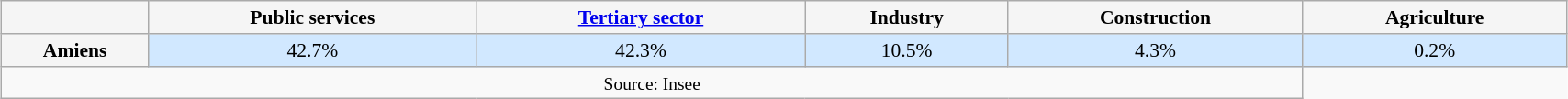<table class="wikitable" style="margin:1em auto; font-size:90%; width:90%; border:0; text-align:center; line-height:120%;">
<tr>
<th style="background:#f5f5f5; color:#000; width:100px;"></th>
<th style="background:#f5f5f5; color:#000;">Public services</th>
<th style="background:#f5f5f5; color:#000;"><a href='#'>Tertiary sector</a></th>
<th style="background:#f5f5f5; color:#000;">Industry</th>
<th style="background:#f5f5f5; color:#000;">Construction</th>
<th style="background:#f5f5f5; color:#000;">Agriculture</th>
</tr>
<tr>
<th style="background:#f5f5f5; color:#000;">Amiens</th>
<td style="background:#d1e8ff; color:#000;">42.7%</td>
<td style="background:#d1e8ff; color:#000;">42.3%</td>
<td style="background:#d1e8ff; color:#000;">10.5%</td>
<td style="background:#d1e8ff; color:#000;">4.3%</td>
<td style="background:#d1e8ff; color:#000;">0.2%</td>
</tr>
<tr>
<td colspan="5" style="text-align:center;font-size:90%;">Source: Insee</td>
</tr>
</table>
